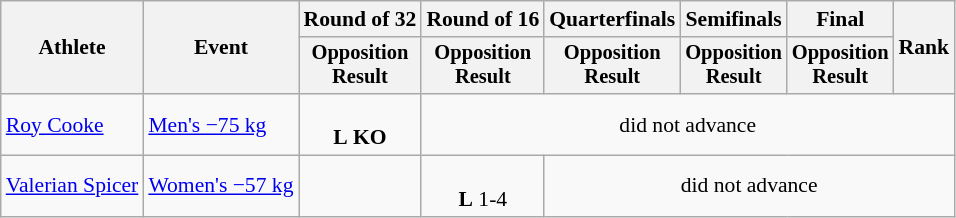<table class="wikitable" style="font-size:90%;">
<tr>
<th rowspan=2>Athlete</th>
<th rowspan=2>Event</th>
<th>Round of 32</th>
<th>Round of 16</th>
<th>Quarterfinals</th>
<th>Semifinals</th>
<th>Final</th>
<th rowspan=2>Rank</th>
</tr>
<tr style="font-size:95%">
<th>Opposition<br>Result</th>
<th>Opposition<br>Result</th>
<th>Opposition<br>Result</th>
<th>Opposition<br>Result</th>
<th>Opposition<br>Result</th>
</tr>
<tr align=center>
<td align=left><a href='#'>Roy Cooke</a></td>
<td align=left><a href='#'>Men's −75 kg</a></td>
<td><br> <strong>L</strong> <strong>KO</strong></td>
<td Colspan=5>did not advance</td>
</tr>
<tr align=center>
<td align=left><a href='#'>Valerian Spicer</a></td>
<td align=left><a href='#'>Women's −57 kg</a></td>
<td></td>
<td><br> <strong>L</strong> 1-4</td>
<td Colspan=4>did not advance</td>
</tr>
</table>
